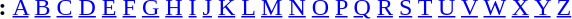<table id="toc" border="0">
<tr>
<th>:</th>
<td><a href='#'>A</a> <a href='#'>B</a> <a href='#'>C</a> <a href='#'>D</a> <a href='#'>E</a> <a href='#'>F</a> <a href='#'>G</a> <a href='#'>H</a> <a href='#'>I</a> <a href='#'>J</a> <a href='#'>K</a> <a href='#'>L</a> <a href='#'>M</a> <a href='#'>N</a> <a href='#'>O</a> <a href='#'>P</a> <a href='#'>Q</a> <a href='#'>R</a> <a href='#'>S</a> <a href='#'>T</a> <a href='#'>U</a> <a href='#'>V</a> <a href='#'>W</a> <a href='#'>X</a> <a href='#'>Y</a> <a href='#'>Z</a></td>
</tr>
</table>
